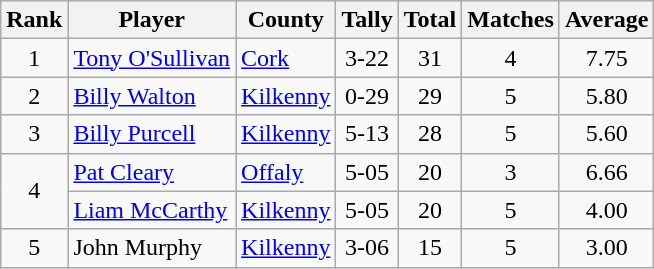<table class="wikitable">
<tr>
<th>Rank</th>
<th>Player</th>
<th>County</th>
<th>Tally</th>
<th>Total</th>
<th>Matches</th>
<th>Average</th>
</tr>
<tr>
<td rowspan="1" style="text-align:center;">1</td>
<td><a href='#'>Tony O'Sullivan</a></td>
<td><a href='#'>Cork</a></td>
<td align=center>3-22</td>
<td align=center>31</td>
<td align=center>4</td>
<td align=center>7.75</td>
</tr>
<tr>
<td rowspan="1" style="text-align:center;">2</td>
<td><a href='#'>Billy Walton</a></td>
<td><a href='#'>Kilkenny</a></td>
<td align=center>0-29</td>
<td align=center>29</td>
<td align=center>5</td>
<td align=center>5.80</td>
</tr>
<tr>
<td rowspan="1" style="text-align:center;">3</td>
<td><a href='#'>Billy Purcell</a></td>
<td><a href='#'>Kilkenny</a></td>
<td align=center>5-13</td>
<td align=center>28</td>
<td align=center>5</td>
<td align=center>5.60</td>
</tr>
<tr>
<td rowspan="2" style="text-align:center;">4</td>
<td><a href='#'>Pat Cleary</a></td>
<td><a href='#'>Offaly</a></td>
<td align=center>5-05</td>
<td align=center>20</td>
<td align=center>3</td>
<td align=center>6.66</td>
</tr>
<tr>
<td><a href='#'>Liam McCarthy</a></td>
<td><a href='#'>Kilkenny</a></td>
<td align=center>5-05</td>
<td align=center>20</td>
<td align=center>5</td>
<td align=center>4.00</td>
</tr>
<tr>
<td rowspan="1" style="text-align:center;">5</td>
<td>John Murphy</td>
<td><a href='#'>Kilkenny</a></td>
<td align=center>3-06</td>
<td align=center>15</td>
<td align=center>5</td>
<td align=center>3.00</td>
</tr>
</table>
